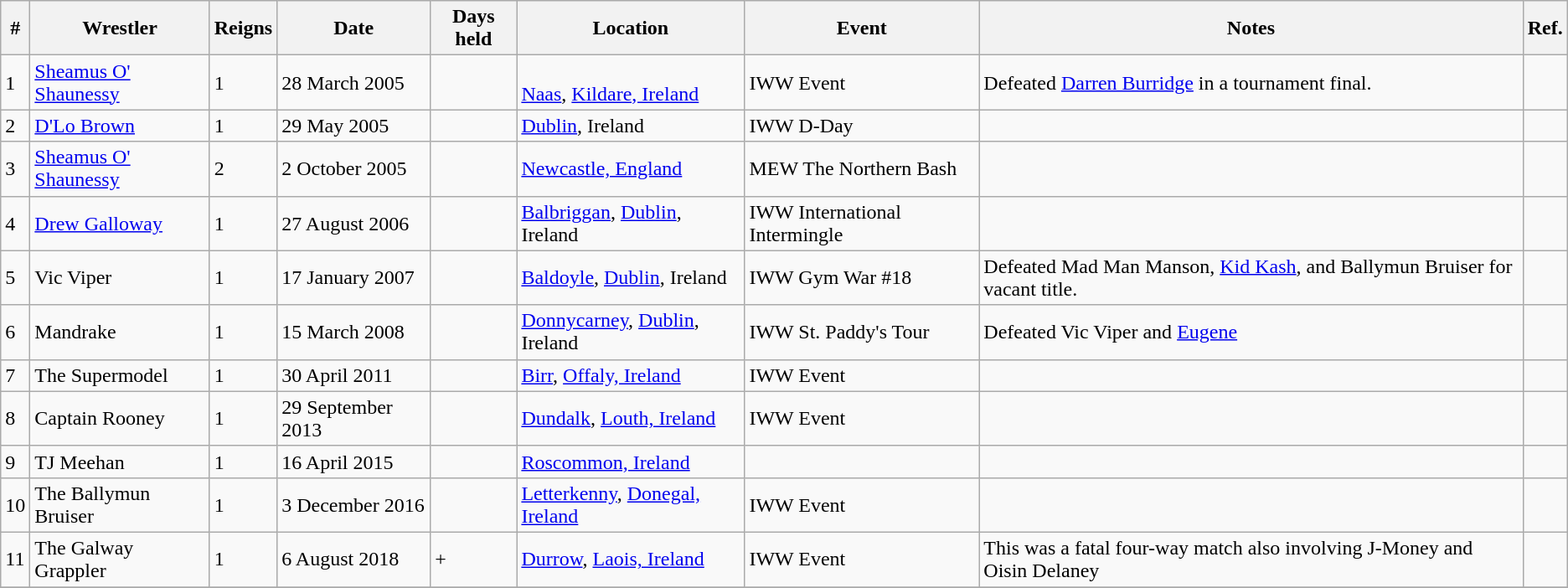<table class="wikitable sortable">
<tr>
<th>#</th>
<th>Wrestler</th>
<th>Reigns</th>
<th>Date</th>
<th>Days held</th>
<th>Location</th>
<th>Event</th>
<th class="unsortable">Notes</th>
<th class="unsortable">Ref.</th>
</tr>
<tr>
<td>1</td>
<td><a href='#'>Sheamus O' Shaunessy</a></td>
<td>1</td>
<td>28 March 2005</td>
<td></td>
<td><br><a href='#'>Naas</a>, <a href='#'>Kildare, Ireland</a></td>
<td>IWW Event</td>
<td>Defeated <a href='#'>Darren Burridge</a> in a tournament final.</td>
<td></td>
</tr>
<tr>
<td>2</td>
<td><a href='#'>D'Lo Brown</a></td>
<td>1</td>
<td>29 May 2005</td>
<td></td>
<td><a href='#'>Dublin</a>, Ireland</td>
<td>IWW D-Day</td>
<td></td>
<td></td>
</tr>
<tr>
<td>3</td>
<td><a href='#'>Sheamus O' Shaunessy</a></td>
<td>2</td>
<td>2 October 2005</td>
<td></td>
<td><a href='#'>Newcastle, England</a></td>
<td>MEW The Northern Bash</td>
<td></td>
<td></td>
</tr>
<tr>
<td>4</td>
<td><a href='#'>Drew Galloway</a></td>
<td>1</td>
<td>27 August 2006</td>
<td></td>
<td><a href='#'>Balbriggan</a>, <a href='#'>Dublin</a>, Ireland</td>
<td>IWW International Intermingle</td>
<td></td>
<td></td>
</tr>
<tr>
<td>5</td>
<td>Vic Viper</td>
<td>1</td>
<td>17 January 2007</td>
<td></td>
<td><a href='#'>Baldoyle</a>, <a href='#'>Dublin</a>, Ireland</td>
<td>IWW Gym War #18</td>
<td>Defeated Mad Man Manson, <a href='#'>Kid Kash</a>, and Ballymun Bruiser for vacant title.</td>
<td></td>
</tr>
<tr>
<td>6</td>
<td>Mandrake</td>
<td>1</td>
<td>15 March 2008</td>
<td></td>
<td><a href='#'>Donnycarney</a>, <a href='#'>Dublin</a>, Ireland</td>
<td>IWW St. Paddy's Tour</td>
<td>Defeated Vic Viper and <a href='#'>Eugene</a></td>
<td></td>
</tr>
<tr>
<td>7</td>
<td>The Supermodel</td>
<td>1</td>
<td>30 April 2011</td>
<td></td>
<td><a href='#'>Birr</a>, <a href='#'>Offaly, Ireland</a></td>
<td>IWW Event</td>
<td></td>
<td></td>
</tr>
<tr>
<td>8</td>
<td>Captain Rooney</td>
<td>1</td>
<td>29 September 2013</td>
<td></td>
<td><a href='#'>Dundalk</a>, <a href='#'>Louth, Ireland</a></td>
<td>IWW Event</td>
<td></td>
<td></td>
</tr>
<tr>
<td>9</td>
<td>TJ Meehan</td>
<td>1</td>
<td>16 April 2015</td>
<td></td>
<td><a href='#'>Roscommon, Ireland</a></td>
<td></td>
<td></td>
<td></td>
</tr>
<tr>
<td>10</td>
<td>The Ballymun Bruiser</td>
<td>1</td>
<td>3 December 2016</td>
<td></td>
<td><a href='#'>Letterkenny</a>, <a href='#'>Donegal, Ireland</a></td>
<td>IWW Event</td>
<td></td>
<td></td>
</tr>
<tr>
<td>11</td>
<td>The Galway Grappler</td>
<td>1</td>
<td>6 August 2018</td>
<td>+</td>
<td><a href='#'>Durrow</a>, <a href='#'>Laois, Ireland</a></td>
<td>IWW Event</td>
<td>This was a fatal four-way match also involving J-Money and Oisin Delaney</td>
<td></td>
</tr>
<tr>
</tr>
</table>
